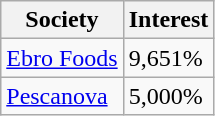<table class="wikitable">
<tr>
<th>Society</th>
<th>Interest</th>
</tr>
<tr>
<td><a href='#'>Ebro Foods</a></td>
<td>9,651%</td>
</tr>
<tr>
<td><a href='#'>Pescanova</a></td>
<td>5,000%</td>
</tr>
</table>
